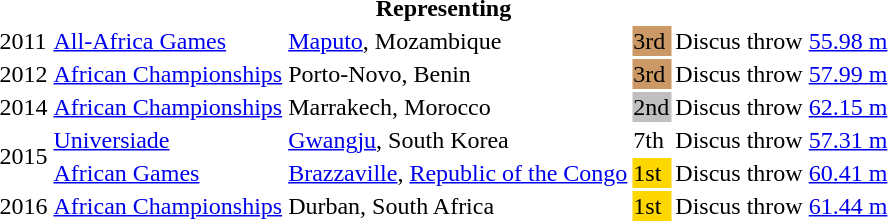<table>
<tr>
<th colspan=6>Representing </th>
</tr>
<tr>
<td>2011</td>
<td><a href='#'>All-Africa Games</a></td>
<td><a href='#'>Maputo</a>, Mozambique</td>
<td bgcolor=cc9966>3rd</td>
<td>Discus throw</td>
<td><a href='#'>55.98 m</a></td>
</tr>
<tr>
<td>2012</td>
<td><a href='#'>African Championships</a></td>
<td>Porto-Novo, Benin</td>
<td bgcolor=cc9966>3rd</td>
<td>Discus throw</td>
<td><a href='#'>57.99 m</a></td>
</tr>
<tr>
<td>2014</td>
<td><a href='#'>African Championships</a></td>
<td>Marrakech, Morocco</td>
<td bgcolor=silver>2nd</td>
<td>Discus throw</td>
<td><a href='#'>62.15 m</a></td>
</tr>
<tr>
<td rowspan=2>2015</td>
<td><a href='#'>Universiade</a></td>
<td><a href='#'>Gwangju</a>, South Korea</td>
<td>7th</td>
<td>Discus throw</td>
<td><a href='#'>57.31 m</a></td>
</tr>
<tr>
<td><a href='#'>African Games</a></td>
<td><a href='#'>Brazzaville</a>, <a href='#'>Republic of the Congo</a></td>
<td bgcolor=gold>1st</td>
<td>Discus throw</td>
<td><a href='#'>60.41 m</a></td>
</tr>
<tr>
<td>2016</td>
<td><a href='#'>African Championships</a></td>
<td>Durban, South Africa</td>
<td bgcolor=gold>1st</td>
<td>Discus throw</td>
<td><a href='#'>61.44 m</a></td>
</tr>
</table>
